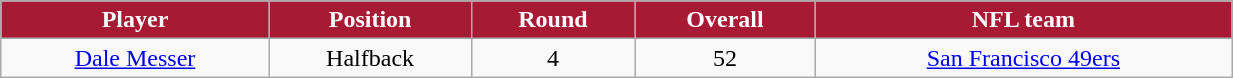<table class="wikitable" width="65%">
<tr align="center"  style="background:#A81933;color:#FFFFFF;">
<td><strong>Player</strong></td>
<td><strong>Position</strong></td>
<td><strong>Round</strong></td>
<td><strong>Overall</strong></td>
<td><strong>NFL team</strong></td>
</tr>
<tr align="center" bgcolor="">
<td><a href='#'>Dale Messer</a></td>
<td>Halfback</td>
<td>4</td>
<td>52</td>
<td><a href='#'>San Francisco 49ers</a></td>
</tr>
</table>
